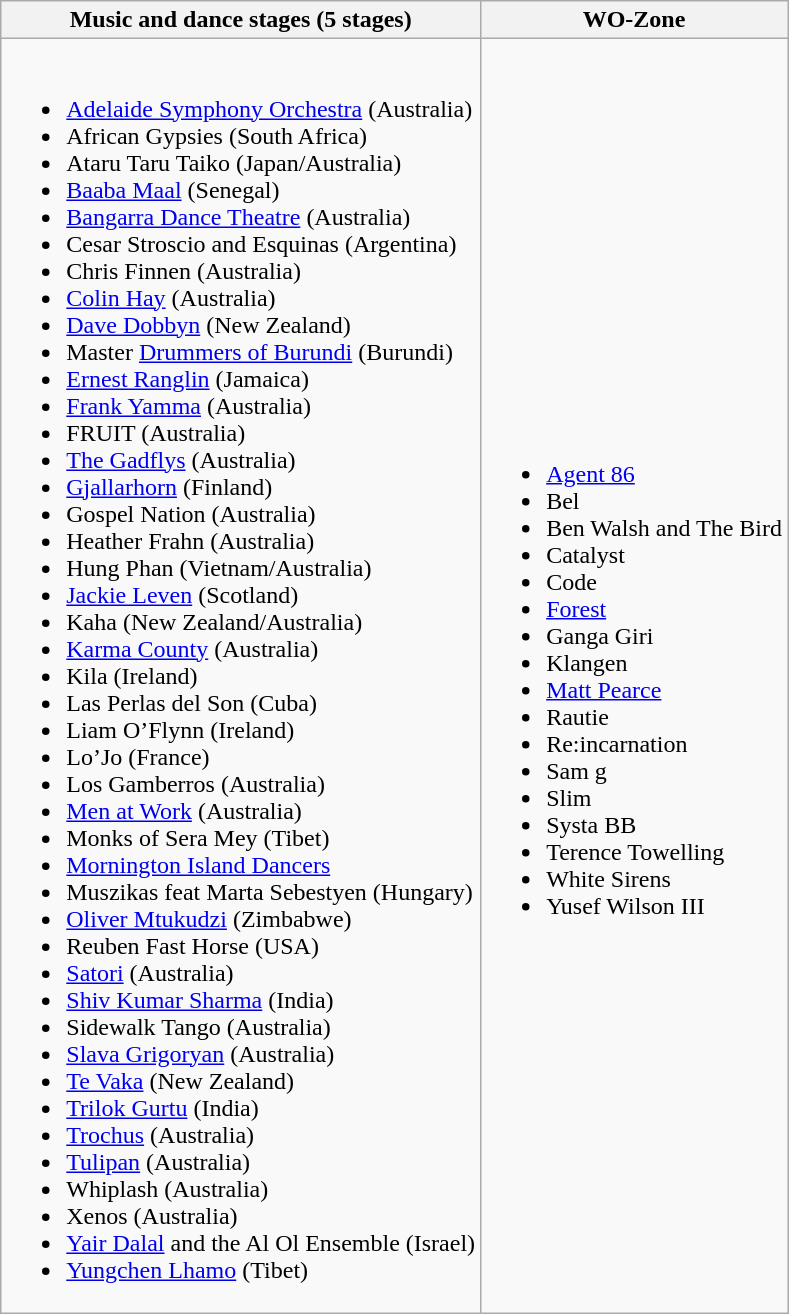<table class="wikitable">
<tr>
<th>Music and dance stages (5 stages)</th>
<th>WO-Zone</th>
</tr>
<tr>
<td><br><ul><li><a href='#'>Adelaide Symphony Orchestra</a> (Australia)</li><li>African Gypsies (South Africa)</li><li>Ataru Taru Taiko (Japan/Australia)</li><li><a href='#'>Baaba Maal</a> (Senegal)</li><li><a href='#'>Bangarra Dance Theatre</a> (Australia)</li><li>Cesar Stroscio and Esquinas (Argentina)</li><li>Chris Finnen (Australia)</li><li><a href='#'>Colin Hay</a> (Australia)</li><li><a href='#'>Dave Dobbyn</a> (New Zealand)</li><li>Master <a href='#'>Drummers of Burundi</a>  (Burundi)</li><li><a href='#'>Ernest Ranglin</a> (Jamaica)</li><li><a href='#'>Frank Yamma</a> (Australia)</li><li>FRUIT (Australia)</li><li><a href='#'>The Gadflys</a> (Australia)</li><li><a href='#'>Gjallarhorn</a> (Finland)</li><li>Gospel Nation (Australia)</li><li>Heather Frahn (Australia)</li><li>Hung Phan (Vietnam/Australia)</li><li><a href='#'>Jackie Leven</a> (Scotland)</li><li>Kaha (New Zealand/Australia)</li><li><a href='#'>Karma County</a> (Australia)</li><li>Kila (Ireland)</li><li>Las Perlas del Son (Cuba)</li><li>Liam O’Flynn (Ireland)</li><li>Lo’Jo (France)</li><li>Los Gamberros (Australia)</li><li><a href='#'>Men at Work</a> (Australia)</li><li>Monks of Sera Mey (Tibet)</li><li><a href='#'>Mornington Island Dancers</a></li><li>Muszikas feat Marta Sebestyen (Hungary)</li><li><a href='#'>Oliver Mtukudzi</a> (Zimbabwe)</li><li>Reuben Fast Horse (USA)</li><li><a href='#'>Satori</a> (Australia)</li><li><a href='#'>Shiv Kumar Sharma</a> (India)</li><li>Sidewalk Tango (Australia)</li><li><a href='#'>Slava Grigoryan</a> (Australia)</li><li><a href='#'>Te Vaka</a> (New Zealand)</li><li><a href='#'>Trilok Gurtu</a> (India)</li><li><a href='#'>Trochus</a> (Australia)</li><li><a href='#'>Tulipan</a> (Australia)</li><li>Whiplash (Australia)</li><li>Xenos (Australia)</li><li><a href='#'>Yair Dalal</a> and the Al Ol Ensemble (Israel)</li><li><a href='#'>Yungchen Lhamo</a> (Tibet)</li></ul></td>
<td><br><ul><li><a href='#'>Agent 86</a></li><li>Bel</li><li>Ben Walsh and The Bird</li><li>Catalyst</li><li>Code</li><li><a href='#'>Forest</a></li><li>Ganga Giri</li><li>Klangen</li><li><a href='#'>Matt Pearce</a></li><li>Rautie</li><li>Re:incarnation</li><li>Sam g</li><li>Slim</li><li>Systa BB</li><li>Terence Towelling</li><li>White Sirens</li><li>Yusef Wilson III</li></ul></td>
</tr>
</table>
